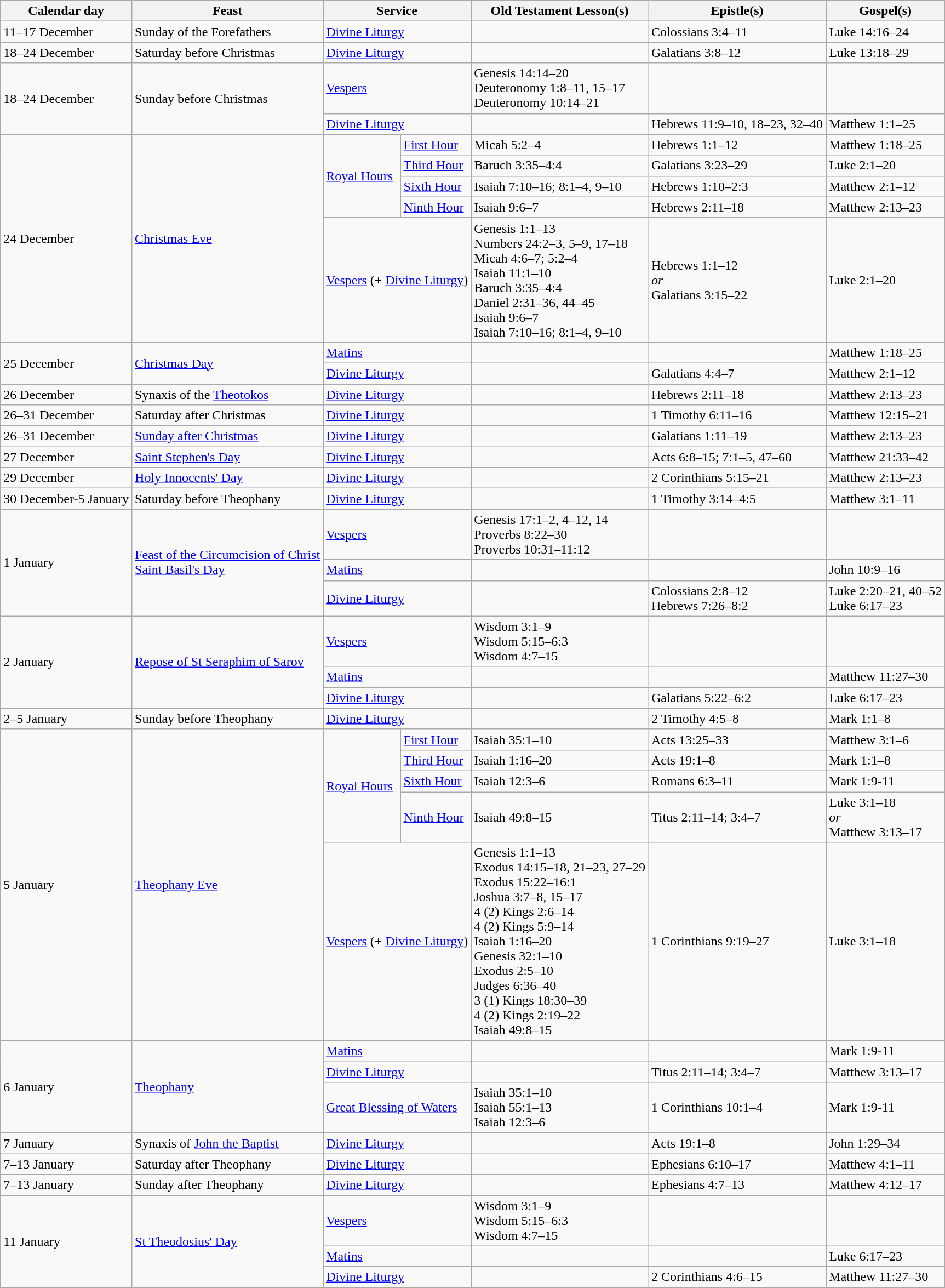<table class="wikitable">
<tr>
<th>Calendar day</th>
<th>Feast</th>
<th colspan=2>Service</th>
<th>Old Testament Lesson(s)</th>
<th>Epistle(s)</th>
<th>Gospel(s)</th>
</tr>
<tr>
<td>11–17 December</td>
<td>Sunday of the Forefathers</td>
<td colspan="2"><a href='#'>Divine Liturgy</a></td>
<td></td>
<td>Colossians 3:4–11</td>
<td>Luke 14:16–24</td>
</tr>
<tr>
<td>18–24 December</td>
<td>Saturday before Christmas</td>
<td colspan=2><a href='#'>Divine Liturgy</a></td>
<td></td>
<td>Galatians 3:8–12</td>
<td>Luke 13:18–29</td>
</tr>
<tr>
<td rowspan=2>18–24 December</td>
<td rowspan=2>Sunday before Christmas</td>
<td colspan=2><a href='#'>Vespers</a></td>
<td>Genesis 14:14–20<br>Deuteronomy 1:8–11, 15–17<br>Deuteronomy 10:14–21</td>
<td></td>
<td></td>
</tr>
<tr>
<td colspan=2><a href='#'>Divine Liturgy</a></td>
<td></td>
<td>Hebrews 11:9–10, 18–23, 32–40</td>
<td>Matthew 1:1–25</td>
</tr>
<tr>
<td rowspan=5>24 December</td>
<td rowspan=5><a href='#'>Christmas Eve</a></td>
<td rowspan="4"><a href='#'>Royal Hours</a></td>
<td><a href='#'>First Hour</a></td>
<td>Micah 5:2–4</td>
<td>Hebrews 1:1–12</td>
<td>Matthew 1:18–25</td>
</tr>
<tr>
<td><a href='#'>Third Hour</a></td>
<td>Baruch 3:35–4:4</td>
<td>Galatians 3:23–29</td>
<td>Luke 2:1–20</td>
</tr>
<tr>
<td><a href='#'>Sixth Hour</a></td>
<td>Isaiah 7:10–16; 8:1–4, 9–10</td>
<td>Hebrews 1:10–2:3</td>
<td>Matthew 2:1–12</td>
</tr>
<tr>
<td><a href='#'>Ninth Hour</a></td>
<td>Isaiah 9:6–7</td>
<td>Hebrews 2:11–18</td>
<td>Matthew 2:13–23</td>
</tr>
<tr>
<td colspan=2><a href='#'>Vespers</a> (+ <a href='#'>Divine Liturgy</a>)</td>
<td>Genesis 1:1–13<br>Numbers 24:2–3, 5–9, 17–18<br>Micah 4:6–7; 5:2–4<br>Isaiah 11:1–10<br>Baruch 3:35–4:4<br>Daniel 2:31–36, 44–45<br>Isaiah 9:6–7<br>Isaiah 7:10–16; 8:1–4, 9–10</td>
<td>Hebrews 1:1–12<br><em>or</em><br>Galatians 3:15–22</td>
<td>Luke 2:1–20</td>
</tr>
<tr>
<td rowspan=2>25 December</td>
<td rowspan=2><a href='#'>Christmas Day</a></td>
<td colspan=2><a href='#'>Matins</a></td>
<td></td>
<td></td>
<td>Matthew 1:18–25</td>
</tr>
<tr>
<td colspan=2><a href='#'>Divine Liturgy</a></td>
<td></td>
<td>Galatians 4:4–7</td>
<td>Matthew 2:1–12</td>
</tr>
<tr>
<td>26 December</td>
<td>Synaxis of the <a href='#'>Theotokos</a></td>
<td colspan=2><a href='#'>Divine Liturgy</a></td>
<td></td>
<td>Hebrews 2:11–18</td>
<td>Matthew 2:13–23</td>
</tr>
<tr>
<td>26–31 December</td>
<td>Saturday after Christmas</td>
<td colspan=2><a href='#'>Divine Liturgy</a></td>
<td></td>
<td>1 Timothy 6:11–16</td>
<td>Matthew 12:15–21</td>
</tr>
<tr>
<td>26–31 December</td>
<td><a href='#'>Sunday after Christmas</a></td>
<td colspan=2><a href='#'>Divine Liturgy</a></td>
<td></td>
<td>Galatians 1:11–19</td>
<td>Matthew 2:13–23</td>
</tr>
<tr>
<td>27 December</td>
<td><a href='#'>Saint Stephen's Day</a></td>
<td colspan=2><a href='#'>Divine Liturgy</a></td>
<td></td>
<td>Acts 6:8–15; 7:1–5, 47–60</td>
<td>Matthew 21:33–42</td>
</tr>
<tr>
<td>29 December</td>
<td><a href='#'>Holy Innocents' Day</a></td>
<td colspan=2><a href='#'>Divine Liturgy</a></td>
<td></td>
<td>2 Corinthians 5:15–21</td>
<td>Matthew 2:13–23</td>
</tr>
<tr>
<td>30 December-5 January</td>
<td>Saturday before Theophany</td>
<td colspan=2><a href='#'>Divine Liturgy</a></td>
<td></td>
<td>1 Timothy 3:14–4:5</td>
<td>Matthew 3:1–11</td>
</tr>
<tr>
<td rowspan=3>1 January</td>
<td rowspan=3><a href='#'>Feast of the Circumcision of Christ</a><br><a href='#'>Saint Basil's Day</a></td>
<td colspan=2><a href='#'>Vespers</a></td>
<td>Genesis 17:1–2, 4–12, 14<br>Proverbs 8:22–30<br>Proverbs 10:31–11:12</td>
<td></td>
<td></td>
</tr>
<tr>
<td colspan=2><a href='#'>Matins</a></td>
<td></td>
<td></td>
<td>John 10:9–16</td>
</tr>
<tr>
<td colspan=2><a href='#'>Divine Liturgy</a></td>
<td></td>
<td>Colossians 2:8–12<br>Hebrews 7:26–8:2</td>
<td>Luke 2:20–21, 40–52<br>Luke 6:17–23</td>
</tr>
<tr>
<td rowspan=3>2 January</td>
<td rowspan=3><a href='#'>Repose of St Seraphim of Sarov</a></td>
<td colspan=2><a href='#'>Vespers</a></td>
<td>Wisdom 3:1–9<br>Wisdom 5:15–6:3<br>Wisdom 4:7–15</td>
<td></td>
<td></td>
</tr>
<tr>
<td colspan=2><a href='#'>Matins</a></td>
<td></td>
<td></td>
<td>Matthew 11:27–30</td>
</tr>
<tr>
<td colspan=2><a href='#'>Divine Liturgy</a></td>
<td></td>
<td>Galatians 5:22–6:2</td>
<td>Luke 6:17–23</td>
</tr>
<tr>
<td>2–5 January</td>
<td>Sunday before Theophany</td>
<td colspan=2><a href='#'>Divine Liturgy</a></td>
<td></td>
<td>2 Timothy 4:5–8</td>
<td>Mark 1:1–8</td>
</tr>
<tr>
<td rowspan=5>5 January</td>
<td rowspan=5><a href='#'>Theophany Eve</a></td>
<td rowspan="4"><a href='#'>Royal Hours</a></td>
<td><a href='#'>First Hour</a></td>
<td>Isaiah 35:1–10</td>
<td>Acts 13:25–33</td>
<td>Matthew 3:1–6</td>
</tr>
<tr>
<td><a href='#'>Third Hour</a></td>
<td>Isaiah 1:16–20</td>
<td>Acts 19:1–8</td>
<td>Mark 1:1–8</td>
</tr>
<tr>
<td><a href='#'>Sixth Hour</a></td>
<td>Isaiah 12:3–6</td>
<td>Romans 6:3–11</td>
<td>Mark 1:9-11</td>
</tr>
<tr>
<td><a href='#'>Ninth Hour</a></td>
<td>Isaiah 49:8–15</td>
<td>Titus 2:11–14; 3:4–7</td>
<td>Luke 3:1–18<br><em>or</em><br>Matthew 3:13–17</td>
</tr>
<tr>
<td colspan=2><a href='#'>Vespers</a> (+ <a href='#'>Divine Liturgy</a>)</td>
<td>Genesis 1:1–13<br>Exodus 14:15–18, 21–23, 27–29<br>Exodus 15:22–16:1<br>Joshua 3:7–8, 15–17<br>4 (2) Kings 2:6–14<br>4 (2) Kings 5:9–14<br>Isaiah 1:16–20<br>Genesis 32:1–10<br>Exodus 2:5–10<br>Judges 6:36–40<br>3 (1) Kings 18:30–39<br>4 (2) Kings 2:19–22<br>Isaiah 49:8–15</td>
<td>1 Corinthians 9:19–27</td>
<td>Luke 3:1–18</td>
</tr>
<tr>
<td rowspan=3>6 January</td>
<td rowspan=3><a href='#'>Theophany</a></td>
<td colspan=2><a href='#'>Matins</a></td>
<td></td>
<td></td>
<td>Mark 1:9-11</td>
</tr>
<tr>
<td colspan=2><a href='#'>Divine Liturgy</a></td>
<td></td>
<td>Titus 2:11–14; 3:4–7</td>
<td>Matthew 3:13–17</td>
</tr>
<tr>
<td colspan=2><a href='#'>Great Blessing of Waters</a></td>
<td>Isaiah 35:1–10<br>Isaiah 55:1–13<br>Isaiah 12:3–6</td>
<td>1 Corinthians 10:1–4</td>
<td>Mark 1:9-11</td>
</tr>
<tr>
<td>7 January</td>
<td>Synaxis of <a href='#'>John the Baptist</a></td>
<td colspan=2><a href='#'>Divine Liturgy</a></td>
<td></td>
<td>Acts 19:1–8</td>
<td>John 1:29–34</td>
</tr>
<tr>
<td>7–13 January</td>
<td>Saturday after Theophany</td>
<td colspan=2><a href='#'>Divine Liturgy</a></td>
<td></td>
<td>Ephesians 6:10–17</td>
<td>Matthew 4:1–11</td>
</tr>
<tr>
<td>7–13 January</td>
<td>Sunday after Theophany</td>
<td colspan=2><a href='#'>Divine Liturgy</a></td>
<td></td>
<td>Ephesians 4:7–13</td>
<td>Matthew 4:12–17</td>
</tr>
<tr>
<td rowspan=3>11 January</td>
<td rowspan=3><a href='#'>St Theodosius' Day</a></td>
<td colspan=2><a href='#'>Vespers</a></td>
<td>Wisdom 3:1–9<br>Wisdom 5:15–6:3<br>Wisdom 4:7–15</td>
<td></td>
<td></td>
</tr>
<tr>
<td colspan=2><a href='#'>Matins</a></td>
<td></td>
<td></td>
<td>Luke 6:17–23</td>
</tr>
<tr>
<td colspan=2><a href='#'>Divine Liturgy</a></td>
<td></td>
<td>2 Corinthians 4:6–15</td>
<td>Matthew 11:27–30</td>
</tr>
<tr>
</tr>
</table>
